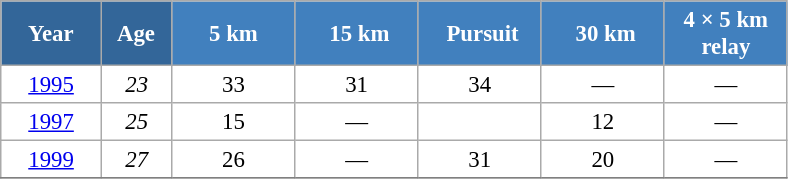<table class="wikitable" style="font-size:95%; text-align:center; border:grey solid 1px; border-collapse:collapse; background:#ffffff;">
<tr>
<th style="background-color:#369; color:white; width:60px;"> Year </th>
<th style="background-color:#369; color:white; width:40px;"> Age </th>
<th style="background-color:#4180be; color:white; width:75px;"> 5 km </th>
<th style="background-color:#4180be; color:white; width:75px;"> 15 km</th>
<th style="background-color:#4180be; color:white; width:75px;"> Pursuit</th>
<th style="background-color:#4180be; color:white; width:75px;"> 30 km</th>
<th style="background-color:#4180be; color:white; width:75px;"> 4 × 5 km <br> relay </th>
</tr>
<tr>
<td><a href='#'>1995</a></td>
<td><em>23</em></td>
<td>33</td>
<td>31</td>
<td>34</td>
<td>—</td>
<td>—</td>
</tr>
<tr>
<td><a href='#'>1997</a></td>
<td><em>25</em></td>
<td>15</td>
<td>—</td>
<td></td>
<td>12</td>
<td>—</td>
</tr>
<tr>
<td><a href='#'>1999</a></td>
<td><em>27</em></td>
<td>26</td>
<td>—</td>
<td>31</td>
<td>20</td>
<td>—</td>
</tr>
<tr>
</tr>
</table>
